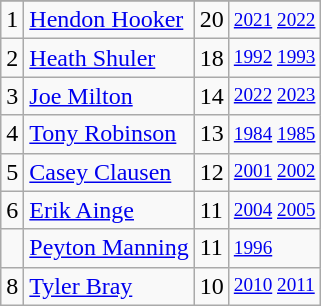<table class="wikitable">
<tr>
</tr>
<tr>
<td>1</td>
<td><a href='#'>Hendon Hooker</a></td>
<td>20</td>
<td style="font-size:80%;"><a href='#'>2021</a> <a href='#'>2022</a></td>
</tr>
<tr>
<td>2</td>
<td><a href='#'>Heath Shuler</a></td>
<td>18</td>
<td style="font-size:80%;"><a href='#'>1992</a> <a href='#'>1993</a></td>
</tr>
<tr>
<td>3</td>
<td><a href='#'>Joe Milton</a></td>
<td>14</td>
<td style="font-size:80%;"><a href='#'>2022</a> <a href='#'>2023</a></td>
</tr>
<tr>
<td>4</td>
<td><a href='#'>Tony Robinson</a></td>
<td>13</td>
<td style="font-size:80%;"><a href='#'>1984</a> <a href='#'>1985</a></td>
</tr>
<tr>
<td>5</td>
<td><a href='#'>Casey Clausen</a></td>
<td>12</td>
<td style="font-size:80%;"><a href='#'>2001</a> <a href='#'>2002</a></td>
</tr>
<tr>
<td>6</td>
<td><a href='#'>Erik Ainge</a></td>
<td>11</td>
<td style="font-size:80%;"><a href='#'>2004</a> <a href='#'>2005</a></td>
</tr>
<tr>
<td></td>
<td><a href='#'>Peyton Manning</a></td>
<td>11</td>
<td style="font-size:80%;"><a href='#'>1996</a></td>
</tr>
<tr>
<td>8</td>
<td><a href='#'>Tyler Bray</a></td>
<td>10</td>
<td style="font-size:80%;"><a href='#'>2010</a> <a href='#'>2011</a></td>
</tr>
</table>
